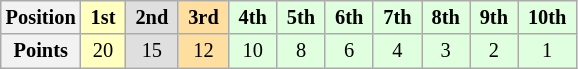<table class="wikitable" style="font-size:85%; text-align:center">
<tr>
<th>Position</th>
<td style="background:#ffffbf;"> <strong>1st</strong> </td>
<td style="background:#dfdfdf;"> <strong>2nd</strong> </td>
<td style="background:#ffdf9f;"> <strong>3rd</strong> </td>
<td style="background:#dfffdf;"> <strong>4th</strong> </td>
<td style="background:#dfffdf;"> <strong>5th</strong> </td>
<td style="background:#dfffdf;"> <strong>6th</strong> </td>
<td style="background:#dfffdf;"> <strong>7th</strong> </td>
<td style="background:#dfffdf;"> <strong>8th</strong> </td>
<td style="background:#dfffdf;"> <strong>9th</strong> </td>
<td style="background:#dfffdf;"> <strong>10th</strong> </td>
</tr>
<tr>
<th>Points</th>
<td style="background:#ffffbf;">20</td>
<td style="background:#dfdfdf;">15</td>
<td style="background:#ffdf9f;">12</td>
<td style="background:#dfffdf;">10</td>
<td style="background:#dfffdf;">8</td>
<td style="background:#dfffdf;">6</td>
<td style="background:#dfffdf;">4</td>
<td style="background:#dfffdf;">3</td>
<td style="background:#dfffdf;">2</td>
<td style="background:#dfffdf;">1</td>
</tr>
</table>
